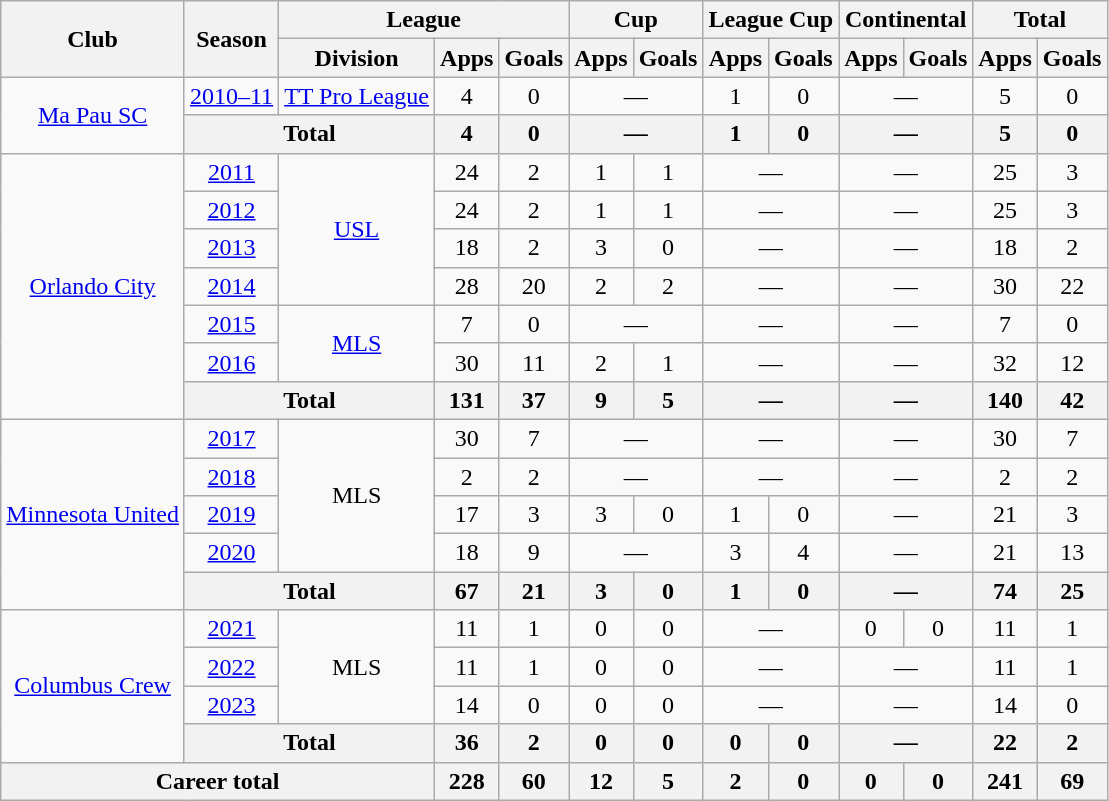<table class="wikitable" style="text-align: center;">
<tr>
<th rowspan="2">Club</th>
<th rowspan="2">Season</th>
<th colspan="3">League</th>
<th colspan="2">Cup</th>
<th colspan="2">League Cup</th>
<th colspan="2">Continental</th>
<th colspan="2">Total</th>
</tr>
<tr>
<th>Division</th>
<th>Apps</th>
<th>Goals</th>
<th>Apps</th>
<th>Goals</th>
<th>Apps</th>
<th>Goals</th>
<th>Apps</th>
<th>Goals</th>
<th>Apps</th>
<th>Goals</th>
</tr>
<tr>
<td rowspan="2"><a href='#'>Ma Pau SC</a></td>
<td><a href='#'>2010–11</a></td>
<td><a href='#'>TT Pro League</a></td>
<td>4</td>
<td>0</td>
<td colspan="2">—</td>
<td>1</td>
<td>0</td>
<td colspan="2">—</td>
<td>5</td>
<td>0</td>
</tr>
<tr>
<th colspan="2">Total</th>
<th>4</th>
<th>0</th>
<th colspan="2">—</th>
<th>1</th>
<th>0</th>
<th colspan="2">—</th>
<th>5</th>
<th>0</th>
</tr>
<tr>
<td rowspan="7"><a href='#'>Orlando City</a></td>
<td><a href='#'>2011</a></td>
<td rowspan="4"><a href='#'>USL</a></td>
<td>24</td>
<td>2</td>
<td>1</td>
<td>1</td>
<td colspan="2">—</td>
<td colspan="2">—</td>
<td>25</td>
<td>3</td>
</tr>
<tr>
<td><a href='#'>2012</a></td>
<td>24</td>
<td>2</td>
<td>1</td>
<td>1</td>
<td colspan="2">—</td>
<td colspan="2">—</td>
<td>25</td>
<td>3</td>
</tr>
<tr>
<td><a href='#'>2013</a></td>
<td>18</td>
<td>2</td>
<td>3</td>
<td>0</td>
<td colspan="2">—</td>
<td colspan="2">—</td>
<td>18</td>
<td>2</td>
</tr>
<tr>
<td><a href='#'>2014</a></td>
<td>28</td>
<td>20</td>
<td>2</td>
<td>2</td>
<td colspan="2">—</td>
<td colspan="2">—</td>
<td>30</td>
<td>22</td>
</tr>
<tr>
<td><a href='#'>2015</a></td>
<td rowspan="2"><a href='#'>MLS</a></td>
<td>7</td>
<td>0</td>
<td colspan="2">—</td>
<td colspan="2">—</td>
<td colspan="2">—</td>
<td>7</td>
<td>0</td>
</tr>
<tr>
<td><a href='#'>2016</a></td>
<td>30</td>
<td>11</td>
<td>2</td>
<td>1</td>
<td colspan="2">—</td>
<td colspan="2">—</td>
<td>32</td>
<td>12</td>
</tr>
<tr>
<th colspan="2">Total</th>
<th>131</th>
<th>37</th>
<th>9</th>
<th>5</th>
<th colspan="2">—</th>
<th colspan="2">—</th>
<th>140</th>
<th>42</th>
</tr>
<tr>
<td rowspan="5"><a href='#'>Minnesota United</a></td>
<td><a href='#'>2017</a></td>
<td rowspan="4">MLS</td>
<td>30</td>
<td>7</td>
<td colspan="2">—</td>
<td colspan="2">—</td>
<td colspan="2">—</td>
<td>30</td>
<td>7</td>
</tr>
<tr>
<td><a href='#'>2018</a></td>
<td>2</td>
<td>2</td>
<td colspan="2">—</td>
<td colspan="2">—</td>
<td colspan="2">—</td>
<td>2</td>
<td>2</td>
</tr>
<tr>
<td><a href='#'>2019</a></td>
<td>17</td>
<td>3</td>
<td>3</td>
<td>0</td>
<td>1</td>
<td>0</td>
<td colspan="2">—</td>
<td>21</td>
<td>3</td>
</tr>
<tr>
<td><a href='#'>2020</a></td>
<td>18</td>
<td>9</td>
<td colspan="2">—</td>
<td>3</td>
<td>4</td>
<td colspan="2">—</td>
<td>21</td>
<td>13</td>
</tr>
<tr>
<th colspan="2">Total</th>
<th>67</th>
<th>21</th>
<th>3</th>
<th>0</th>
<th>1</th>
<th>0</th>
<th colspan="2">—</th>
<th>74</th>
<th>25</th>
</tr>
<tr>
<td rowspan="4"><a href='#'>Columbus Crew</a></td>
<td><a href='#'>2021</a></td>
<td rowspan="3">MLS</td>
<td>11</td>
<td>1</td>
<td>0</td>
<td>0</td>
<td colspan="2">—</td>
<td>0</td>
<td>0</td>
<td>11</td>
<td>1</td>
</tr>
<tr>
<td><a href='#'>2022</a></td>
<td>11</td>
<td>1</td>
<td>0</td>
<td>0</td>
<td colspan="2">—</td>
<td colspan="2">—</td>
<td>11</td>
<td>1</td>
</tr>
<tr>
<td><a href='#'>2023</a></td>
<td>14</td>
<td>0</td>
<td>0</td>
<td>0</td>
<td colspan="2">—</td>
<td colspan="2">—</td>
<td>14</td>
<td>0</td>
</tr>
<tr>
<th colspan="2">Total</th>
<th>36</th>
<th>2</th>
<th>0</th>
<th>0</th>
<th>0</th>
<th>0</th>
<th colspan="2">—</th>
<th>22</th>
<th>2</th>
</tr>
<tr>
<th colspan="3">Career total</th>
<th>228</th>
<th>60</th>
<th>12</th>
<th>5</th>
<th>2</th>
<th>0</th>
<th>0</th>
<th>0</th>
<th>241</th>
<th>69</th>
</tr>
</table>
